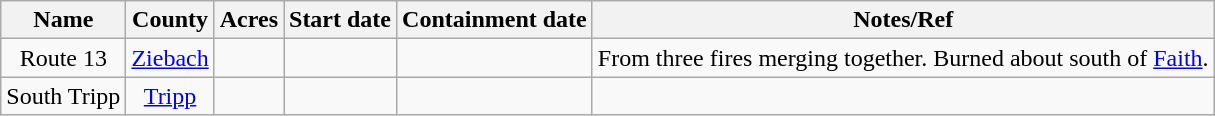<table class="wikitable sortable plainrowheaders mw-collapsible" style="text-align:center;">
<tr>
<th scope="col">Name</th>
<th scope="col">County </th>
<th scope="col">Acres</th>
<th scope="col">Start date</th>
<th scope="col">Containment date</th>
<th scope="col">Notes/Ref</th>
</tr>
<tr>
<td>Route 13</td>
<td><a href='#'>Ziebach</a></td>
<td></td>
<td></td>
<td></td>
<td>From three fires merging together. Burned about  south of <a href='#'>Faith</a>.</td>
</tr>
<tr>
<td>South Tripp</td>
<td><a href='#'>Tripp</a></td>
<td></td>
<td></td>
<td></td>
<td></td>
</tr>
</table>
